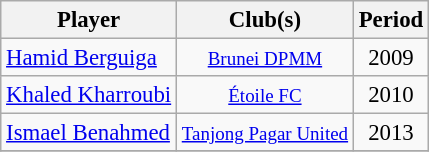<table class="wikitable collapsible collapsed" style="text-align:center;font-size:95%">
<tr>
<th scope="col">Player</th>
<th scope="col" class="unsortable">Club(s)</th>
<th scope="col">Period</th>
</tr>
<tr>
<td align="left"><a href='#'>Hamid Berguiga</a></td>
<td><small><a href='#'>Brunei DPMM</a></small></td>
<td>2009</td>
</tr>
<tr>
<td align="left"><a href='#'>Khaled Kharroubi</a></td>
<td><small><a href='#'>Étoile FC</a></small></td>
<td>2010</td>
</tr>
<tr>
<td align="left"><a href='#'>Ismael Benahmed</a></td>
<td><small><a href='#'>Tanjong Pagar United</a></small></td>
<td>2013</td>
</tr>
<tr>
</tr>
</table>
